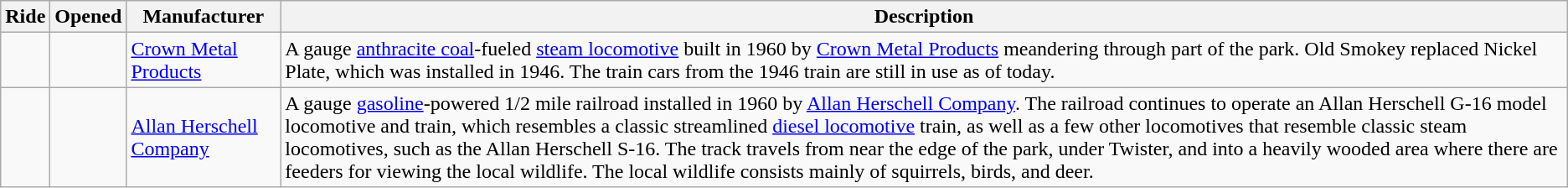<table class="wikitable sortable">
<tr>
<th>Ride</th>
<th>Opened</th>
<th>Manufacturer</th>
<th>Description</th>
</tr>
<tr>
<td></td>
<td></td>
<td><a href='#'>Crown Metal Products</a></td>
<td>A  gauge <a href='#'>anthracite coal</a>-fueled <a href='#'>steam locomotive</a> built in 1960 by <a href='#'>Crown Metal Products</a> meandering through part of the park. Old Smokey replaced Nickel Plate, which was installed in 1946. The train cars from the 1946 train are still in use as of today.</td>
</tr>
<tr>
<td></td>
<td></td>
<td><a href='#'>Allan Herschell Company</a></td>
<td>A  gauge <a href='#'>gasoline</a>-powered 1/2 mile railroad installed in 1960 by <a href='#'>Allan Herschell Company</a>. The railroad continues to operate an Allan Herschell G-16 model locomotive and train, which resembles a classic streamlined <a href='#'>diesel locomotive</a> train, as well as a few other locomotives that resemble classic steam locomotives, such as the Allan Herschell S-16. The track travels from near the edge of the park, under Twister, and into a heavily wooded area where there are feeders for viewing the local wildlife. The local wildlife consists mainly of squirrels, birds, and deer.</td>
</tr>
</table>
